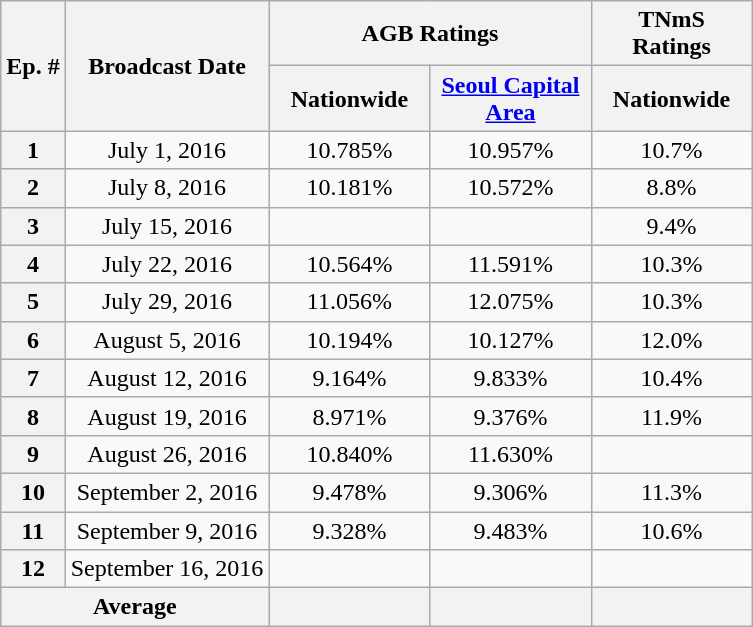<table class="wikitable sortable" style="text-align:center;">
<tr>
<th rowspan=2>Ep. #</th>
<th rowspan="2">Broadcast Date</th>
<th colspan=2>AGB Ratings</th>
<th>TNmS Ratings</th>
</tr>
<tr>
<th width=100>Nationwide</th>
<th width=100><a href='#'>Seoul Capital Area</a></th>
<th width=100>Nationwide</th>
</tr>
<tr>
<th>1</th>
<td>July 1, 2016</td>
<td>10.785%</td>
<td>10.957%</td>
<td>10.7%</td>
</tr>
<tr>
<th>2</th>
<td>July 8, 2016</td>
<td>10.181%</td>
<td>10.572%</td>
<td>8.8%</td>
</tr>
<tr>
<th>3</th>
<td>July 15, 2016</td>
<td></td>
<td></td>
<td>9.4%</td>
</tr>
<tr>
<th>4</th>
<td>July 22, 2016</td>
<td>10.564%</td>
<td>11.591%</td>
<td>10.3%</td>
</tr>
<tr>
<th>5</th>
<td>July 29, 2016</td>
<td>11.056%</td>
<td>12.075%</td>
<td>10.3%</td>
</tr>
<tr>
<th>6</th>
<td>August 5, 2016</td>
<td>10.194%</td>
<td>10.127%</td>
<td>12.0%</td>
</tr>
<tr>
<th>7</th>
<td>August 12, 2016</td>
<td>9.164%</td>
<td>9.833%</td>
<td>10.4%</td>
</tr>
<tr>
<th>8</th>
<td>August 19, 2016</td>
<td>8.971%</td>
<td>9.376%</td>
<td>11.9%</td>
</tr>
<tr>
<th>9</th>
<td>August 26, 2016</td>
<td>10.840%</td>
<td>11.630%</td>
<td></td>
</tr>
<tr>
<th>10</th>
<td>September 2, 2016</td>
<td>9.478%</td>
<td>9.306%</td>
<td>11.3%</td>
</tr>
<tr>
<th>11</th>
<td>September 9, 2016</td>
<td>9.328%</td>
<td>9.483%</td>
<td>10.6%</td>
</tr>
<tr>
<th>12</th>
<td>September 16, 2016</td>
<td></td>
<td></td>
<td></td>
</tr>
<tr>
<th colspan="2">Average</th>
<th></th>
<th></th>
<th></th>
</tr>
</table>
